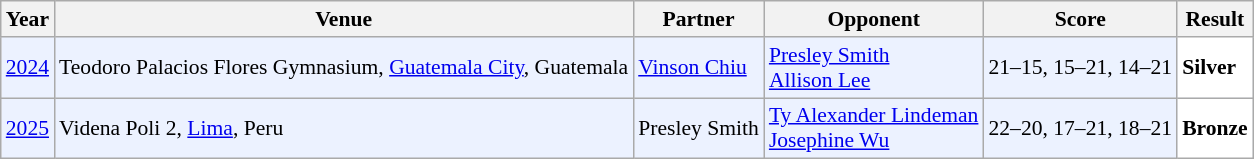<table class="sortable wikitable" style="font-size: 90%;">
<tr>
<th>Year</th>
<th>Venue</th>
<th>Partner</th>
<th>Opponent</th>
<th>Score</th>
<th>Result</th>
</tr>
<tr style="background:#ECF2FF">
<td align="center"><a href='#'>2024</a></td>
<td align="left">Teodoro Palacios Flores Gymnasium, <a href='#'>Guatemala City</a>, Guatemala</td>
<td align="left"> <a href='#'>Vinson Chiu</a></td>
<td align="left"> <a href='#'>Presley Smith</a><br> <a href='#'>Allison Lee</a></td>
<td align="left">21–15, 15–21, 14–21</td>
<td style="text-align:left; background:white"> <strong>Silver</strong></td>
</tr>
<tr style="background:#ECF2FF">
<td align="center"><a href='#'>2025</a></td>
<td align="left">Videna Poli 2, <a href='#'>Lima</a>, Peru</td>
<td align="left"> Presley Smith</td>
<td align="left"> <a href='#'>Ty Alexander Lindeman</a><br> <a href='#'>Josephine Wu</a></td>
<td align="left">22–20, 17–21, 18–21</td>
<td style="text-align:left; background:white"> <strong>Bronze</strong></td>
</tr>
</table>
